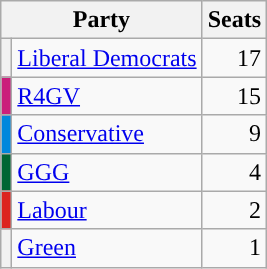<table class="wikitable">
<tr>
<th colspan=2>Party</th>
<th>Seats</th>
</tr>
<tr>
<th style="background-color: "></th>
<td><a href='#'>Liberal Democrats</a></td>
<td align=right>17</td>
</tr>
<tr>
<th style="background-color: #CA1F7B"></th>
<td><a href='#'>R4GV</a></td>
<td align=right>15</td>
</tr>
<tr>
<th style="background-color: #0087DC"></th>
<td><a href='#'>Conservative</a></td>
<td align=right>9</td>
</tr>
<tr>
<th style="background-color: #006633"></th>
<td><a href='#'>GGG</a></td>
<td align=right>4</td>
</tr>
<tr>
<th style="background-color: #DC241f"></th>
<td><a href='#'>Labour</a></td>
<td align=right>2</td>
</tr>
<tr>
<th style="background-color: "></th>
<td><a href='#'>Green</a></td>
<td align=right>1</td>
</tr>
</table>
